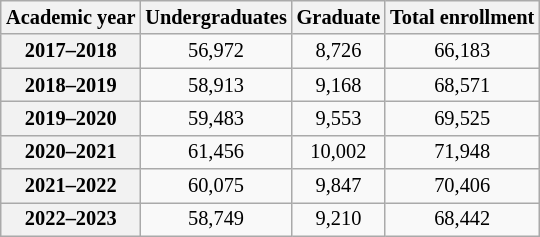<table style="float:right; font-size:85%; margin:10px; text-align:center; font-size:85%; margin:auto;" class="wikitable">
<tr>
<th>Academic year</th>
<th>Undergraduates</th>
<th>Graduate</th>
<th>Total enrollment</th>
</tr>
<tr>
<th>2017–2018</th>
<td>56,972</td>
<td>8,726</td>
<td>66,183</td>
</tr>
<tr>
<th>2018–2019</th>
<td>58,913</td>
<td>9,168</td>
<td>68,571</td>
</tr>
<tr>
<th>2019–2020</th>
<td>59,483</td>
<td>9,553</td>
<td>69,525</td>
</tr>
<tr>
<th>2020–2021</th>
<td>61,456</td>
<td>10,002</td>
<td>71,948</td>
</tr>
<tr>
<th>2021–2022</th>
<td>60,075</td>
<td>9,847</td>
<td>70,406</td>
</tr>
<tr>
<th>2022–2023</th>
<td>58,749</td>
<td>9,210</td>
<td>68,442</td>
</tr>
</table>
